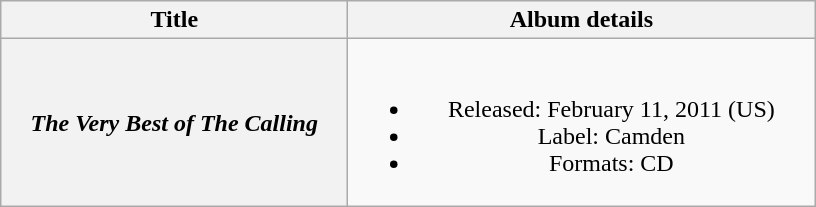<table class="wikitable plainrowheaders" style="text-align:center;">
<tr>
<th scope="col" style="width:14em;">Title</th>
<th scope="col" style="width:19em;">Album details</th>
</tr>
<tr>
<th scope="row"><em>The Very Best of The Calling</em></th>
<td><br><ul><li>Released: February 11, 2011 <span>(US)</span></li><li>Label: Camden</li><li>Formats: CD</li></ul></td>
</tr>
</table>
